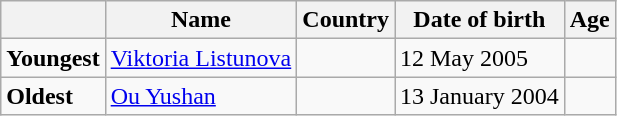<table class="wikitable">
<tr>
<th></th>
<th><strong>Name</strong></th>
<th><strong>Country</strong></th>
<th><strong>Date of birth</strong></th>
<th><strong>Age</strong></th>
</tr>
<tr>
<td><strong>Youngest</strong></td>
<td><a href='#'>Viktoria Listunova</a></td>
<td></td>
<td>12 May 2005</td>
<td></td>
</tr>
<tr>
<td><strong>Oldest</strong></td>
<td><a href='#'>Ou Yushan</a></td>
<td></td>
<td>13 January 2004</td>
<td></td>
</tr>
</table>
